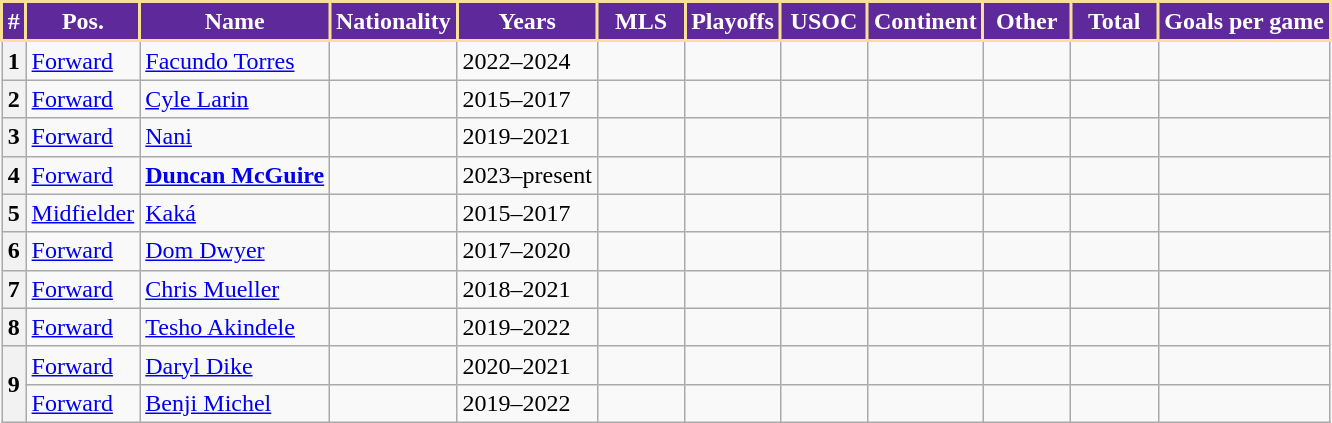<table class="wikitable sortable" style="text-align:center;">
<tr>
<th style="background-color:#5E299A; color:#FFFFFF; border:2px solid #F8E196;" scope="col">#</th>
<th style="background-color:#5E299A; color:#FFFFFF; border:2px solid #F8E196;" scope="col">Pos.</th>
<th style="background-color:#5E299A; color:#FFFFFF; border:2px solid #F8E196;" scope="col">Name</th>
<th style="background-color:#5E299A; color:#FFFFFF; border:2px solid #F8E196;" scope="col">Nationality</th>
<th style="background-color:#5E299A; color:#FFFFFF; border:2px solid #F8E196;" scope="col">Years</th>
<th style="background-color:#5E299A; color:#FFFFFF; border:2px solid #F8E196; width:50px;" scope="col">MLS</th>
<th style="background-color:#5E299A; color:#FFFFFF; border:2px solid #F8E196; width:50px;" scope="col">Playoffs</th>
<th style="background-color:#5E299A; color:#FFFFFF; border:2px solid #F8E196; width:50px;" scope="col">USOC</th>
<th style="background-color:#5E299A; color:#FFFFFF; border:2px solid #F8E196; width:50px;" scope="col">Continent</th>
<th style="background-color:#5E299A; color:#FFFFFF; border:2px solid #F8E196; width:50px;" scope="col">Other</th>
<th style="background-color:#5E299A; color:#FFFFFF; border:2px solid #F8E196; width:50px;" scope="col">Total</th>
<th style="background-color:#5E299A; color:#FFFFFF; border:2px solid #F8E196;" scope="col">Goals per game</th>
</tr>
<tr>
<th>1</th>
<td style="text-align:left;"><a href='#'>Forward</a></td>
<td style="text-align:left;"><a href='#'>Facundo Torres</a></td>
<td style="text-align:left;"></td>
<td style="text-align:left;">2022–2024</td>
<td></td>
<td></td>
<td></td>
<td></td>
<td></td>
<td></td>
<td></td>
</tr>
<tr>
<th>2</th>
<td style="text-align:left;"><a href='#'>Forward</a></td>
<td style="text-align:left;"><a href='#'>Cyle Larin</a></td>
<td style="text-align:left;"></td>
<td style="text-align:left;">2015–2017</td>
<td></td>
<td></td>
<td></td>
<td></td>
<td></td>
<td></td>
<td></td>
</tr>
<tr>
<th rowspan=1>3</th>
<td style="text-align:left;"><a href='#'>Forward</a></td>
<td style="text-align:left;"><a href='#'>Nani</a></td>
<td style="text-align:left;"></td>
<td style="text-align:left;">2019–2021</td>
<td></td>
<td></td>
<td></td>
<td></td>
<td></td>
<td></td>
<td></td>
</tr>
<tr>
<th rowspan="1">4</th>
<td style="text-align:left;"><a href='#'>Forward</a></td>
<td style="text-align:left;"><strong><a href='#'>Duncan McGuire</a></strong></td>
<td style="text-align:left;"></td>
<td style="text-align:left;">2023–present</td>
<td></td>
<td></td>
<td></td>
<td></td>
<td></td>
<td></td>
<td></td>
</tr>
<tr>
<th>5</th>
<td style="text-align:left;"><a href='#'>Midfielder</a></td>
<td style="text-align:left;"><a href='#'>Kaká</a></td>
<td style="text-align:left;"></td>
<td style="text-align:left;">2015–2017</td>
<td></td>
<td></td>
<td></td>
<td></td>
<td></td>
<td></td>
<td></td>
</tr>
<tr>
<th>6</th>
<td style="text-align:left;"><a href='#'>Forward</a></td>
<td style="text-align:left;"><a href='#'>Dom Dwyer</a></td>
<td style="text-align:left;"></td>
<td style="text-align:left;">2017–2020</td>
<td></td>
<td></td>
<td></td>
<td></td>
<td></td>
<td></td>
<td></td>
</tr>
<tr>
<th>7</th>
<td style="text-align:left;"><a href='#'>Forward</a></td>
<td style="text-align:left;"><a href='#'>Chris Mueller</a></td>
<td style="text-align:left;"></td>
<td style="text-align:left;">2018–2021</td>
<td></td>
<td></td>
<td></td>
<td></td>
<td></td>
<td></td>
<td></td>
</tr>
<tr>
<th>8</th>
<td style="text-align:left;"><a href='#'>Forward</a></td>
<td style="text-align:left;"><a href='#'>Tesho Akindele</a></td>
<td style="text-align:left;"></td>
<td style="text-align:left;">2019–2022</td>
<td></td>
<td></td>
<td></td>
<td></td>
<td></td>
<td></td>
<td></td>
</tr>
<tr>
<th rowspan="2">9</th>
<td style="text-align:left;"><a href='#'>Forward</a></td>
<td style="text-align:left;"><a href='#'>Daryl Dike</a></td>
<td style="text-align:left;"></td>
<td style="text-align:left;">2020–2021</td>
<td></td>
<td></td>
<td></td>
<td></td>
<td></td>
<td></td>
<td></td>
</tr>
<tr>
<td style="text-align:left;"><a href='#'>Forward</a></td>
<td style="text-align:left;"><a href='#'>Benji Michel</a></td>
<td style="text-align:left;"></td>
<td style="text-align:left;">2019–2022</td>
<td></td>
<td></td>
<td></td>
<td></td>
<td></td>
<td></td>
<td></td>
</tr>
</table>
